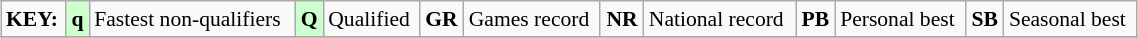<table class="wikitable" style="margin:0.5em auto; font-size:90%;position:relative;" width=60%>
<tr>
<td><strong>KEY:</strong></td>
<td bgcolor=ccffcc align=center><strong>q</strong></td>
<td>Fastest non-qualifiers</td>
<td bgcolor=ccffcc align=center><strong>Q</strong></td>
<td>Qualified</td>
<td align=center><strong>GR</strong></td>
<td>Games record</td>
<td align=center><strong>NR</strong></td>
<td>National record</td>
<td align=center><strong>PB</strong></td>
<td>Personal best</td>
<td align=center><strong>SB</strong></td>
<td>Seasonal best</td>
</tr>
<tr>
</tr>
</table>
